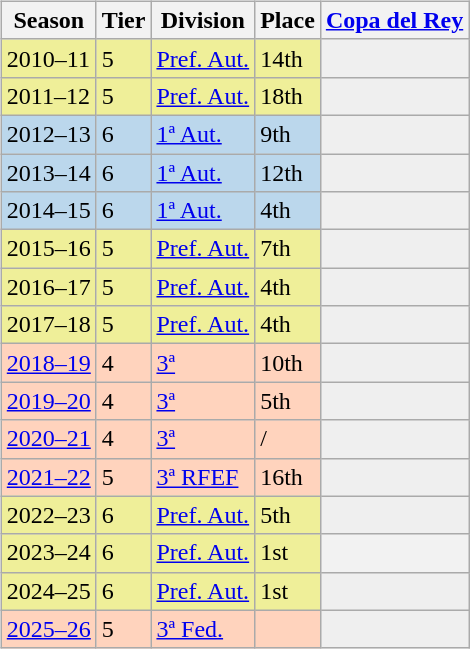<table>
<tr>
<td valign="top" width=0%><br><table class="wikitable">
<tr style="background:#f0f6fa;">
<th>Season</th>
<th>Tier</th>
<th>Division</th>
<th>Place</th>
<th><a href='#'>Copa del Rey</a></th>
</tr>
<tr>
<td style="background:#EFEF99;">2010–11</td>
<td style="background:#EFEF99;">5</td>
<td style="background:#EFEF99;"><a href='#'>Pref. Aut.</a></td>
<td style="background:#EFEF99;">14th</td>
<td style="background:#efefef;"></td>
</tr>
<tr>
<td style="background:#EFEF99;">2011–12</td>
<td style="background:#EFEF99;">5</td>
<td style="background:#EFEF99;"><a href='#'>Pref. Aut.</a></td>
<td style="background:#EFEF99;">18th</td>
<td style="background:#efefef;"></td>
</tr>
<tr>
<td style="background:#BBD7EC;">2012–13</td>
<td style="background:#BBD7EC;">6</td>
<td style="background:#BBD7EC;"><a href='#'>1ª Aut.</a></td>
<td style="background:#BBD7EC;">9th</td>
<th style="background:#efefef;"></th>
</tr>
<tr>
<td style="background:#BBD7EC;">2013–14</td>
<td style="background:#BBD7EC;">6</td>
<td style="background:#BBD7EC;"><a href='#'>1ª Aut.</a></td>
<td style="background:#BBD7EC;">12th</td>
<th style="background:#efefef;"></th>
</tr>
<tr>
<td style="background:#BBD7EC;">2014–15</td>
<td style="background:#BBD7EC;">6</td>
<td style="background:#BBD7EC;"><a href='#'>1ª Aut.</a></td>
<td style="background:#BBD7EC;">4th</td>
<th style="background:#efefef;"></th>
</tr>
<tr>
<td style="background:#EFEF99;">2015–16</td>
<td style="background:#EFEF99;">5</td>
<td style="background:#EFEF99;"><a href='#'>Pref. Aut.</a></td>
<td style="background:#EFEF99;">7th</td>
<td style="background:#efefef;"></td>
</tr>
<tr>
<td style="background:#EFEF99;">2016–17</td>
<td style="background:#EFEF99;">5</td>
<td style="background:#EFEF99;"><a href='#'>Pref. Aut.</a></td>
<td style="background:#EFEF99;">4th</td>
<td style="background:#efefef;"></td>
</tr>
<tr>
<td style="background:#EFEF99;">2017–18</td>
<td style="background:#EFEF99;">5</td>
<td style="background:#EFEF99;"><a href='#'>Pref. Aut.</a></td>
<td style="background:#EFEF99;">4th</td>
<td style="background:#efefef;"></td>
</tr>
<tr>
<td style="background:#FFD3BD;"><a href='#'>2018–19</a></td>
<td style="background:#FFD3BD;">4</td>
<td style="background:#FFD3BD;"><a href='#'>3ª</a></td>
<td style="background:#FFD3BD;">10th</td>
<td style="background:#efefef;"></td>
</tr>
<tr>
<td style="background:#FFD3BD;"><a href='#'>2019–20</a></td>
<td style="background:#FFD3BD;">4</td>
<td style="background:#FFD3BD;"><a href='#'>3ª</a></td>
<td style="background:#FFD3BD;">5th</td>
<td style="background:#efefef;"></td>
</tr>
<tr>
<td style="background:#FFD3BD;"><a href='#'>2020–21</a></td>
<td style="background:#FFD3BD;">4</td>
<td style="background:#FFD3BD;"><a href='#'>3ª</a></td>
<td style="background:#FFD3BD;"> / </td>
<td style="background:#efefef;"></td>
</tr>
<tr>
<td style="background:#FFD3BD;"><a href='#'>2021–22</a></td>
<td style="background:#FFD3BD;">5</td>
<td style="background:#FFD3BD;"><a href='#'>3ª RFEF</a></td>
<td style="background:#FFD3BD;">16th</td>
<td style="background:#efefef;"></td>
</tr>
<tr>
<td style="background:#EFEF99;">2022–23</td>
<td style="background:#EFEF99;">6</td>
<td style="background:#EFEF99;"><a href='#'>Pref. Aut.</a></td>
<td style="background:#EFEF99;">5th</td>
<td style="background:#efefef;"></td>
</tr>
<tr>
<td style="background:#EFEF99;">2023–24</td>
<td style="background:#EFEF99;">6</td>
<td style="background:#EFEF99;"><a href='#'>Pref. Aut.</a></td>
<td style="background:#EFEF99;">1st</td>
<th></th>
</tr>
<tr>
<td style="background:#EFEF99;">2024–25</td>
<td style="background:#EFEF99;">6</td>
<td style="background:#EFEF99;"><a href='#'>Pref. Aut.</a></td>
<td style="background:#EFEF99;">1st</td>
<td style="background:#efefef;"></td>
</tr>
<tr>
<td style="background:#FFD3BD;"><a href='#'>2025–26</a></td>
<td style="background:#FFD3BD;">5</td>
<td style="background:#FFD3BD;"><a href='#'>3ª Fed.</a></td>
<td style="background:#FFD3BD;"></td>
<td style="background:#efefef;"></td>
</tr>
</table>
</td>
</tr>
</table>
